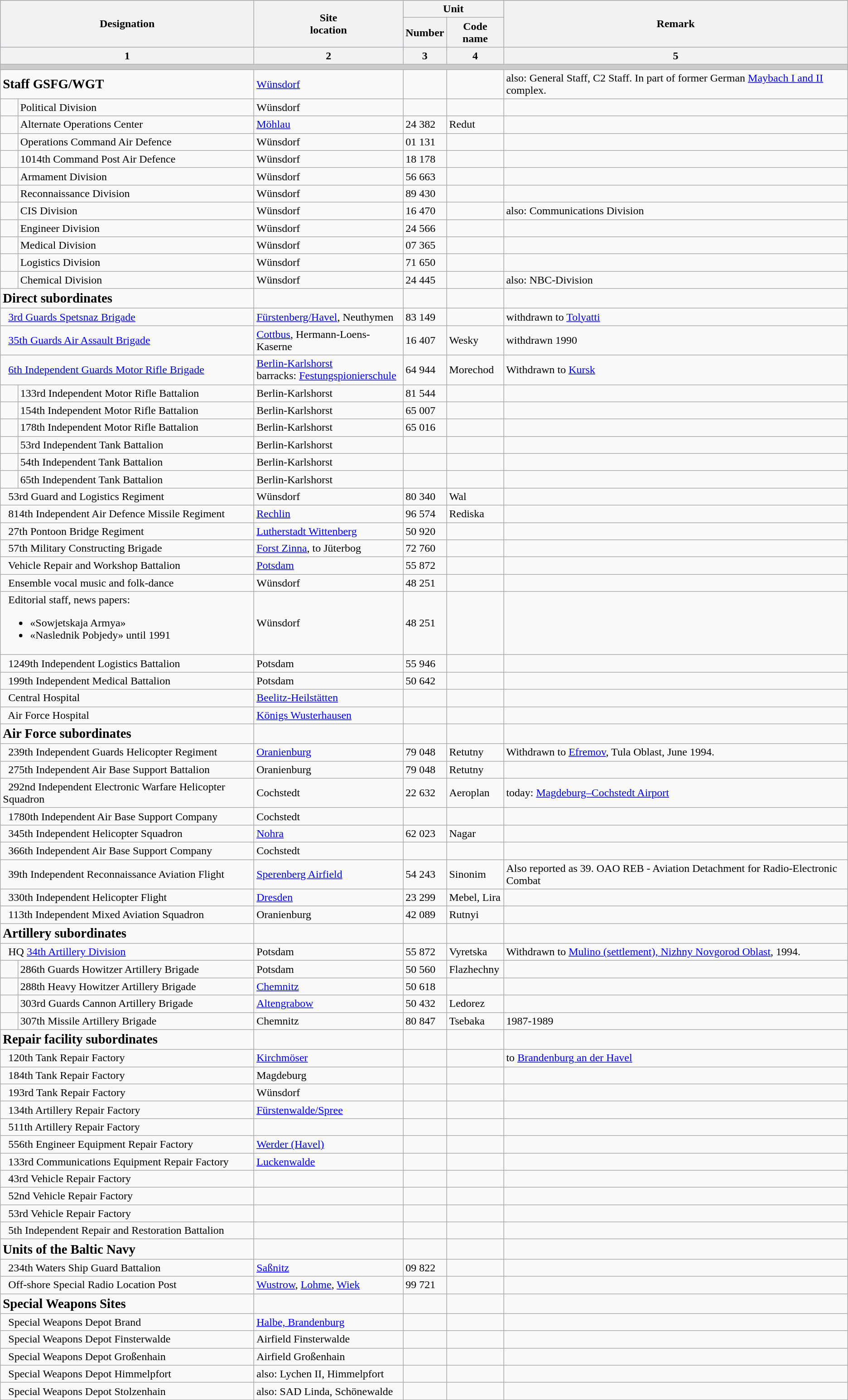<table class="wikitable sortable" style="text-align:left">
<tr bgcolor=#80C0FF>
<th rowspan="2" colspan="2">Designation</th>
<th rowspan="2" " scope="col" class="unsortable">Site<br>location</th>
<th rowspan="1" colspan="2">Unit</th>
<th rowspan="2">Remark</th>
</tr>
<tr>
<th>Number</th>
<th>Code name</th>
</tr>
<tr>
<th colspan="2">1</th>
<th>2</th>
<th scope="col" class="unsortable">3</th>
<th scope="col" class="unsortable">4</th>
<th scope="col" class="unsortable">5</th>
</tr>
<tr>
<td bgcolor="#CCCCCC" align="center" colspan="6"></td>
</tr>
<tr>
<td colspan="2"><big><span><strong>Staff GSFG/WGT</strong></span></big></td>
<td><a href='#'>Wünsdorf</a></td>
<td></td>
<td></td>
<td>also: General Staff, C2 Staff. In part of former German <a href='#'>Maybach I and II</a> complex.</td>
</tr>
<tr>
<td>   </td>
<td>Political Division</td>
<td>Wünsdorf</td>
<td></td>
<td></td>
<td></td>
</tr>
<tr>
<td></td>
<td>Alternate Operations Center</td>
<td><a href='#'>Möhlau</a></td>
<td>24 382</td>
<td>Redut</td>
<td></td>
</tr>
<tr>
<td></td>
<td>Operations Command Air Defence</td>
<td>Wünsdorf</td>
<td>01 131</td>
<td></td>
<td></td>
</tr>
<tr>
<td></td>
<td>1014th Command Post Air Defence</td>
<td>Wünsdorf</td>
<td>18 178</td>
<td></td>
<td></td>
</tr>
<tr>
<td></td>
<td>Armament Division</td>
<td>Wünsdorf</td>
<td>56 663</td>
<td></td>
<td></td>
</tr>
<tr>
<td></td>
<td>Reconnaissance Division</td>
<td>Wünsdorf</td>
<td>89 430</td>
<td></td>
<td></td>
</tr>
<tr>
<td></td>
<td>CIS Division</td>
<td>Wünsdorf</td>
<td>16 470</td>
<td></td>
<td>also: Communications Division</td>
</tr>
<tr>
<td></td>
<td>Engineer Division</td>
<td>Wünsdorf</td>
<td>24 566</td>
<td></td>
<td></td>
</tr>
<tr>
<td></td>
<td>Medical Division</td>
<td>Wünsdorf</td>
<td>07 365</td>
<td></td>
<td></td>
</tr>
<tr>
<td></td>
<td>Logistics Division</td>
<td>Wünsdorf</td>
<td>71 650</td>
<td></td>
<td></td>
</tr>
<tr>
<td></td>
<td>Chemical Division</td>
<td>Wünsdorf</td>
<td>24 445</td>
<td></td>
<td>also: NBC-Division</td>
</tr>
<tr>
<td colspan="2"><big><span><strong>Direct subordinates</strong></span></big></td>
<td></td>
<td></td>
<td></td>
<td></td>
</tr>
<tr>
<td colspan="2">  <a href='#'>3rd Guards Spetsnaz Brigade</a></td>
<td><a href='#'>Fürstenberg/Havel</a>, Neuthymen<br> </td>
<td>83 149</td>
<td></td>
<td>withdrawn to <a href='#'>Tolyatti</a></td>
</tr>
<tr>
<td colspan="2">  <a href='#'>35th Guards Air Assault Brigade</a></td>
<td><a href='#'>Cottbus</a>, Hermann-Loens-Kaserne</td>
<td>16 407</td>
<td>Wesky</td>
<td>withdrawn 1990</td>
</tr>
<tr>
<td colspan="2">  <a href='#'>6th Independent Guards Motor Rifle Brigade</a></td>
<td><a href='#'>Berlin-Karlshorst</a><br>barracks: <a href='#'>Festungspionierschule</a></td>
<td>64 944</td>
<td>Morechod</td>
<td>Withdrawn to <a href='#'>Kursk</a></td>
</tr>
<tr>
<td>  </td>
<td>133rd Independent Motor Rifle Battalion</td>
<td>Berlin-Karlshorst</td>
<td>81 544</td>
<td></td>
<td></td>
</tr>
<tr>
<td></td>
<td>154th Independent Motor Rifle Battalion</td>
<td>Berlin-Karlshorst</td>
<td>65 007</td>
<td></td>
<td></td>
</tr>
<tr>
<td></td>
<td>178th Independent Motor Rifle Battalion</td>
<td>Berlin-Karlshorst</td>
<td>65 016</td>
<td></td>
<td></td>
</tr>
<tr>
<td></td>
<td>53rd Independent Tank Battalion</td>
<td>Berlin-Karlshorst</td>
<td></td>
<td></td>
<td></td>
</tr>
<tr>
<td></td>
<td>54th Independent Tank Battalion</td>
<td>Berlin-Karlshorst</td>
<td></td>
<td></td>
<td></td>
</tr>
<tr>
<td></td>
<td>65th Independent Tank Battalion</td>
<td>Berlin-Karlshorst</td>
<td></td>
<td></td>
<td></td>
</tr>
<tr>
<td colspan="2">  53rd Guard and Logistics Regiment</td>
<td>Wünsdorf</td>
<td>80 340</td>
<td>Wal</td>
<td></td>
</tr>
<tr>
<td colspan="2">  814th Independent Air Defence Missile Regiment</td>
<td><a href='#'>Rechlin</a></td>
<td>96 574</td>
<td>Rediska</td>
<td></td>
</tr>
<tr>
<td colspan="2">  27th Pontoon Bridge Regiment</td>
<td><a href='#'>Lutherstadt Wittenberg</a></td>
<td>50 920</td>
<td></td>
<td></td>
</tr>
<tr>
<td colspan="2">  57th Military Constructing Brigade</td>
<td><a href='#'>Forst Zinna</a>, to Jüterbog</td>
<td>72 760</td>
<td></td>
<td></td>
</tr>
<tr>
<td colspan="2">  Vehicle Repair and Workshop Battalion</td>
<td><a href='#'>Potsdam</a></td>
<td>55 872</td>
<td></td>
<td></td>
</tr>
<tr>
<td colspan="2">  Ensemble vocal music and folk-dance</td>
<td>Wünsdorf</td>
<td>48 251</td>
<td></td>
<td></td>
</tr>
<tr>
<td colspan="2">  Editorial staff, news papers:<br><ul><li>«Sowjetskaja Armya»</li><li>«Naslednik Pobjedy» until 1991</li></ul></td>
<td>Wünsdorf</td>
<td>48 251</td>
<td></td>
<td></td>
</tr>
<tr>
<td colspan="2">  1249th Independent Logistics Battalion</td>
<td>Potsdam</td>
<td>55 946</td>
<td></td>
<td></td>
</tr>
<tr>
<td colspan="2">  199th Independent Medical Battalion</td>
<td>Potsdam</td>
<td>50 642</td>
<td></td>
<td></td>
</tr>
<tr>
<td colspan="2">  Central Hospital</td>
<td><a href='#'>Beelitz-Heilstätten</a></td>
<td></td>
<td></td>
<td></td>
</tr>
<tr>
<td colspan="2">  Air Force Hospital</td>
<td><a href='#'>Königs Wusterhausen</a></td>
<td></td>
<td></td>
<td></td>
</tr>
<tr>
<td colspan="2"><big><span><strong>Air Force subordinates</strong></span></big></td>
<td></td>
<td></td>
<td></td>
<td></td>
</tr>
<tr>
<td colspan="2">  239th Independent Guards Helicopter Regiment</td>
<td><a href='#'>Oranienburg</a></td>
<td>79 048</td>
<td>Retutny</td>
<td>Withdrawn to <a href='#'>Efremov</a>, Tula Oblast, June 1994.</td>
</tr>
<tr>
<td colspan="2">  275th Independent Air Base Support Battalion</td>
<td>Oranienburg</td>
<td>79 048</td>
<td>Retutny</td>
<td></td>
</tr>
<tr>
<td colspan="2">  292nd Independent Electronic Warfare Helicopter Squadron</td>
<td>Cochstedt</td>
<td>22 632</td>
<td>Aeroplan</td>
<td>today: <a href='#'>Magdeburg–Cochstedt Airport</a></td>
</tr>
<tr>
<td colspan="2">  1780th Independent Air Base Support Company</td>
<td>Cochstedt</td>
<td></td>
<td></td>
<td></td>
</tr>
<tr>
<td colspan="2">  345th Independent Helicopter Squadron</td>
<td><a href='#'>Nohra</a></td>
<td>62 023</td>
<td>Nagar</td>
<td></td>
</tr>
<tr>
<td colspan="2">  366th Independent Air Base Support Company</td>
<td>Cochstedt</td>
<td></td>
<td></td>
<td></td>
</tr>
<tr>
<td colspan="2">  39th Independent Reconnaissance Aviation Flight</td>
<td><a href='#'>Sperenberg Airfield</a></td>
<td>54 243</td>
<td>Sinonim</td>
<td>Also reported as 39. OAO REB - Aviation Detachment for Radio-Electronic Combat</td>
</tr>
<tr>
<td colspan="2">  330th Independent Helicopter Flight</td>
<td><a href='#'>Dresden</a></td>
<td>23 299</td>
<td>Mebel, Lira</td>
<td></td>
</tr>
<tr>
<td colspan="2">  113th Independent Mixed Aviation Squadron</td>
<td>Oranienburg</td>
<td>42 089</td>
<td>Rutnyi</td>
<td></td>
</tr>
<tr>
<td colspan="2"><big><span><strong>Artillery subordinates</strong></span></big></td>
<td></td>
<td></td>
<td></td>
<td></td>
</tr>
<tr>
<td colspan="2">  HQ <a href='#'>34th Artillery Division</a></td>
<td>Potsdam</td>
<td>55 872</td>
<td>Vyretska</td>
<td>Withdrawn to <a href='#'>Mulino (settlement), Nizhny Novgorod Oblast</a>, 1994.</td>
</tr>
<tr>
<td></td>
<td>286th Guards Howitzer Artillery Brigade</td>
<td>Potsdam</td>
<td>50 560</td>
<td>Flazhechny</td>
<td></td>
</tr>
<tr>
<td></td>
<td>288th Heavy Howitzer Artillery Brigade</td>
<td><a href='#'>Chemnitz</a></td>
<td>50 618</td>
<td></td>
<td></td>
</tr>
<tr>
<td></td>
<td>303rd Guards Cannon Artillery Brigade</td>
<td><a href='#'>Altengrabow</a></td>
<td>50 432</td>
<td>Ledorez</td>
<td></td>
</tr>
<tr>
<td></td>
<td>307th Missile Artillery Brigade</td>
<td>Chemnitz</td>
<td>80 847</td>
<td>Tsebaka</td>
<td>1987-1989</td>
</tr>
<tr>
<td colspan="2"><big><strong>Repair facility subordinates</strong></big></td>
<td></td>
<td></td>
<td></td>
<td></td>
</tr>
<tr>
<td colspan="2">  120th Tank Repair Factory</td>
<td><a href='#'>Kirchmöser</a></td>
<td></td>
<td></td>
<td>to <a href='#'>Brandenburg an der Havel</a></td>
</tr>
<tr>
<td colspan="2">  184th Tank Repair Factory</td>
<td>Magdeburg</td>
<td></td>
<td></td>
<td></td>
</tr>
<tr>
<td colspan="2">  193rd Tank Repair Factory</td>
<td>Wünsdorf</td>
<td></td>
<td></td>
<td></td>
</tr>
<tr>
<td colspan="2">  134th Artillery Repair Factory</td>
<td><a href='#'>Fürstenwalde/Spree</a></td>
<td></td>
<td></td>
<td></td>
</tr>
<tr>
<td colspan="2">  511th Artillery Repair Factory</td>
<td></td>
<td></td>
<td></td>
<td></td>
</tr>
<tr>
<td colspan="2">  556th Engineer Equipment Repair Factory</td>
<td><a href='#'>Werder (Havel)</a></td>
<td></td>
<td></td>
<td></td>
</tr>
<tr>
<td colspan="2">  133rd Communications Equipment Repair Factory</td>
<td><a href='#'>Luckenwalde</a></td>
<td></td>
<td></td>
<td></td>
</tr>
<tr>
<td colspan="2">  43rd Vehicle Repair Factory</td>
<td></td>
<td></td>
<td></td>
<td></td>
</tr>
<tr>
<td colspan="2">  52nd Vehicle Repair Factory</td>
<td></td>
<td></td>
<td></td>
<td></td>
</tr>
<tr>
<td colspan="2">  53rd Vehicle Repair Factory</td>
<td></td>
<td></td>
<td></td>
<td></td>
</tr>
<tr>
<td colspan="2">  5th Independent Repair and Restoration Battalion</td>
<td></td>
<td></td>
<td></td>
<td></td>
</tr>
<tr>
<td colspan="2"><big><span><strong>Units of the Baltic Navy</strong></span></big></td>
<td></td>
<td></td>
<td></td>
<td></td>
</tr>
<tr>
<td colspan="2">  234th Waters Ship Guard Battalion</td>
<td><a href='#'>Saßnitz</a></td>
<td>09 822</td>
<td></td>
<td></td>
</tr>
<tr>
<td colspan="2">  Off-shore Special Radio Location Post</td>
<td><a href='#'>Wustrow</a>, <a href='#'>Lohme</a>, <a href='#'>Wiek</a></td>
<td>99 721</td>
<td></td>
<td></td>
</tr>
<tr>
<td colspan="2"><big><strong>Special Weapons Sites</strong></big></td>
<td></td>
<td></td>
<td></td>
<td></td>
</tr>
<tr>
<td colspan="2">  Special Weapons Depot Brand</td>
<td><a href='#'>Halbe, Brandenburg</a></td>
<td></td>
<td></td>
<td></td>
</tr>
<tr>
<td colspan="2">  Special Weapons Depot Finsterwalde</td>
<td>Airfield Finsterwalde</td>
<td></td>
<td></td>
<td></td>
</tr>
<tr>
<td colspan="2">  Special Weapons Depot Großenhain</td>
<td>Airfield Großenhain</td>
<td></td>
<td></td>
<td></td>
</tr>
<tr>
<td colspan="2">  Special Weapons Depot Himmelpfort</td>
<td>also: Lychen II, Himmelpfort</td>
<td></td>
<td></td>
<td></td>
</tr>
<tr>
<td colspan="2">  Special Weapons Depot Stolzenhain</td>
<td>also: SAD Linda, Schönewalde</td>
<td></td>
<td></td>
<td></td>
</tr>
</table>
